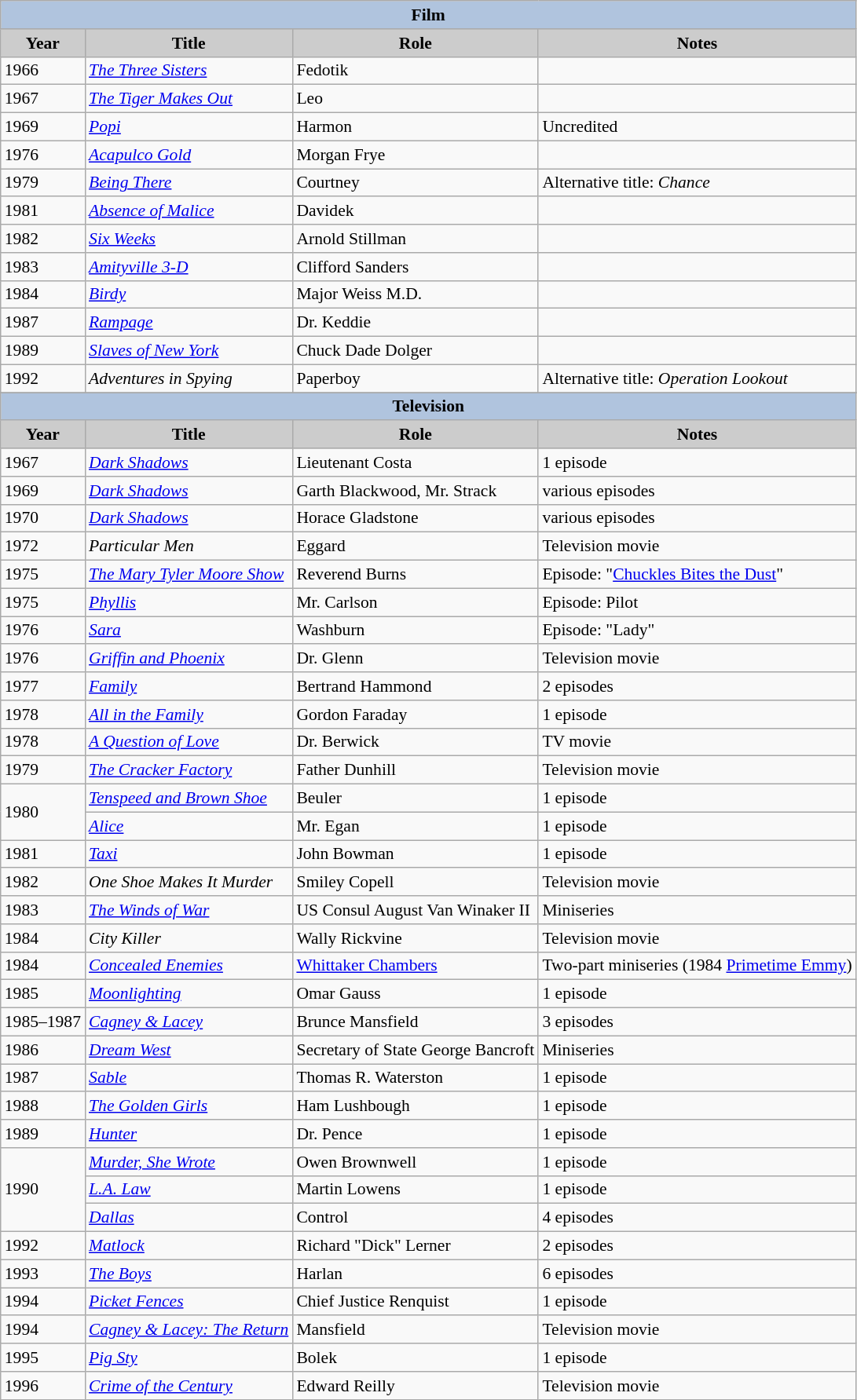<table class="wikitable" style="font-size:90%;">
<tr>
<th colspan=4 style="background:#B0C4DE;">Film</th>
</tr>
<tr align="center">
<th style="background: #CCCCCC;">Year</th>
<th style="background: #CCCCCC;">Title</th>
<th style="background: #CCCCCC;">Role</th>
<th style="background: #CCCCCC;">Notes</th>
</tr>
<tr>
<td>1966</td>
<td><em><a href='#'>The Three Sisters</a></em></td>
<td>Fedotik</td>
<td></td>
</tr>
<tr>
<td>1967</td>
<td><em><a href='#'>The Tiger Makes Out</a></em></td>
<td>Leo</td>
<td></td>
</tr>
<tr>
<td>1969</td>
<td><em><a href='#'>Popi</a></em></td>
<td>Harmon</td>
<td>Uncredited</td>
</tr>
<tr>
<td>1976</td>
<td><em><a href='#'>Acapulco Gold</a></em></td>
<td>Morgan Frye</td>
<td></td>
</tr>
<tr>
<td>1979</td>
<td><em><a href='#'>Being There</a></em></td>
<td>Courtney</td>
<td>Alternative title: <em>Chance</em></td>
</tr>
<tr>
<td>1981</td>
<td><em><a href='#'>Absence of Malice</a></em></td>
<td>Davidek</td>
<td></td>
</tr>
<tr>
<td>1982</td>
<td><em><a href='#'>Six Weeks</a></em></td>
<td>Arnold Stillman</td>
<td></td>
</tr>
<tr>
<td>1983</td>
<td><em><a href='#'>Amityville 3-D</a></em></td>
<td>Clifford Sanders</td>
<td></td>
</tr>
<tr>
<td>1984</td>
<td><em><a href='#'>Birdy</a></em></td>
<td>Major Weiss M.D.</td>
<td></td>
</tr>
<tr>
<td>1987</td>
<td><em><a href='#'>Rampage</a></em></td>
<td>Dr. Keddie</td>
<td></td>
</tr>
<tr>
<td>1989</td>
<td><em><a href='#'>Slaves of New York</a></em></td>
<td>Chuck Dade Dolger</td>
<td></td>
</tr>
<tr>
<td>1992</td>
<td><em>Adventures in Spying</em></td>
<td>Paperboy</td>
<td>Alternative title: <em>Operation Lookout</em></td>
</tr>
<tr>
</tr>
<tr align="center">
<th colspan=4 style="background:#B0C4DE;">Television</th>
</tr>
<tr align="center">
<th style="background: #CCCCCC;">Year</th>
<th style="background: #CCCCCC;">Title</th>
<th style="background: #CCCCCC;">Role</th>
<th style="background: #CCCCCC;">Notes</th>
</tr>
<tr>
<td>1967</td>
<td><em><a href='#'>Dark Shadows</a></em></td>
<td>Lieutenant Costa</td>
<td>1 episode</td>
</tr>
<tr>
<td>1969</td>
<td><em><a href='#'>Dark Shadows</a></em></td>
<td>Garth Blackwood, Mr. Strack</td>
<td>various episodes</td>
</tr>
<tr>
<td>1970</td>
<td><em><a href='#'>Dark Shadows</a></em></td>
<td>Horace Gladstone</td>
<td>various episodes</td>
</tr>
<tr>
<td>1972</td>
<td><em>Particular Men</em></td>
<td>Eggard</td>
<td>Television movie</td>
</tr>
<tr>
<td>1975</td>
<td><em><a href='#'>The Mary Tyler Moore Show</a></em></td>
<td>Reverend Burns</td>
<td>Episode: "<a href='#'>Chuckles Bites the Dust</a>"</td>
</tr>
<tr>
<td>1975</td>
<td><em><a href='#'>Phyllis</a></em></td>
<td>Mr. Carlson</td>
<td>Episode: Pilot</td>
</tr>
<tr>
<td>1976</td>
<td><em><a href='#'>Sara</a></em></td>
<td>Washburn</td>
<td>Episode: "Lady"</td>
</tr>
<tr>
<td>1976</td>
<td><em><a href='#'>Griffin and Phoenix</a></em></td>
<td>Dr. Glenn</td>
<td>Television movie</td>
</tr>
<tr>
<td>1977</td>
<td><em><a href='#'>Family</a></em></td>
<td>Bertrand Hammond</td>
<td>2 episodes</td>
</tr>
<tr>
<td>1978</td>
<td><em><a href='#'>All in the Family</a></em></td>
<td>Gordon Faraday</td>
<td>1 episode</td>
</tr>
<tr>
<td>1978</td>
<td><em><a href='#'>A Question of Love</a></em></td>
<td>Dr. Berwick</td>
<td>TV movie</td>
</tr>
<tr>
<td>1979</td>
<td><em><a href='#'>The Cracker Factory</a></em></td>
<td>Father Dunhill</td>
<td>Television movie</td>
</tr>
<tr>
<td rowspan=2>1980</td>
<td><em><a href='#'>Tenspeed and Brown Shoe</a></em></td>
<td>Beuler</td>
<td>1 episode</td>
</tr>
<tr>
<td><em><a href='#'>Alice</a></em></td>
<td>Mr. Egan</td>
<td>1 episode</td>
</tr>
<tr>
<td>1981</td>
<td><em><a href='#'>Taxi</a></em></td>
<td>John Bowman</td>
<td>1 episode</td>
</tr>
<tr>
<td>1982</td>
<td><em>One Shoe Makes It Murder</em></td>
<td>Smiley Copell</td>
<td>Television movie</td>
</tr>
<tr>
<td>1983</td>
<td><em><a href='#'>The Winds of War</a></em></td>
<td>US Consul August Van Winaker II</td>
<td>Miniseries</td>
</tr>
<tr>
<td>1984</td>
<td><em>City Killer</em></td>
<td>Wally Rickvine</td>
<td>Television movie</td>
</tr>
<tr>
<td>1984</td>
<td><em><a href='#'>Concealed Enemies</a></em></td>
<td><a href='#'>Whittaker Chambers</a></td>
<td>Two-part miniseries (1984 <a href='#'>Primetime Emmy</a>)</td>
</tr>
<tr>
<td>1985</td>
<td><em><a href='#'>Moonlighting</a></em></td>
<td>Omar Gauss</td>
<td>1 episode</td>
</tr>
<tr>
<td>1985–1987</td>
<td><em><a href='#'>Cagney & Lacey</a></em></td>
<td>Brunce Mansfield</td>
<td>3 episodes</td>
</tr>
<tr>
<td>1986</td>
<td><em><a href='#'>Dream West</a></em></td>
<td>Secretary of State George Bancroft</td>
<td>Miniseries</td>
</tr>
<tr>
<td>1987</td>
<td><em><a href='#'>Sable</a></em></td>
<td>Thomas R. Waterston</td>
<td>1 episode</td>
</tr>
<tr>
<td>1988</td>
<td><em><a href='#'>The Golden Girls</a></em></td>
<td>Ham Lushbough</td>
<td>1 episode</td>
</tr>
<tr>
<td>1989</td>
<td><em><a href='#'>Hunter</a></em></td>
<td>Dr. Pence</td>
<td>1 episode</td>
</tr>
<tr>
<td rowspan=3>1990</td>
<td><em><a href='#'>Murder, She Wrote</a></em></td>
<td>Owen Brownwell</td>
<td>1 episode</td>
</tr>
<tr>
<td><em><a href='#'>L.A. Law</a></em></td>
<td>Martin Lowens</td>
<td>1 episode</td>
</tr>
<tr>
<td><em><a href='#'>Dallas</a></em></td>
<td>Control</td>
<td>4 episodes</td>
</tr>
<tr>
<td>1992</td>
<td><em><a href='#'>Matlock</a></em></td>
<td>Richard "Dick" Lerner</td>
<td>2 episodes</td>
</tr>
<tr>
<td>1993</td>
<td><em><a href='#'>The Boys</a></em></td>
<td>Harlan</td>
<td>6 episodes</td>
</tr>
<tr>
<td>1994</td>
<td><em><a href='#'>Picket Fences</a></em></td>
<td>Chief Justice Renquist</td>
<td>1 episode</td>
</tr>
<tr>
<td>1994</td>
<td><em><a href='#'>Cagney & Lacey: The Return</a></em></td>
<td>Mansfield</td>
<td>Television movie</td>
</tr>
<tr>
<td>1995</td>
<td><em><a href='#'>Pig Sty</a></em></td>
<td>Bolek</td>
<td>1 episode</td>
</tr>
<tr>
<td>1996</td>
<td><em><a href='#'>Crime of the Century</a></em></td>
<td>Edward Reilly</td>
<td>Television movie</td>
</tr>
</table>
